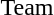<table>
<tr valign="top">
<td>Team</td>
<td></td>
<td></td>
<td></td>
</tr>
</table>
